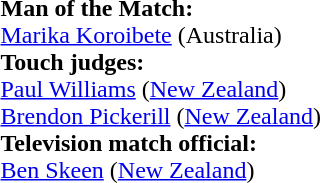<table style="width:50%">
<tr>
<td><br><strong>Man of the Match:</strong>
<br><a href='#'>Marika Koroibete</a> (Australia)<br><strong>Touch judges:</strong>
<br><a href='#'>Paul Williams</a> (<a href='#'>New Zealand</a>)
<br><a href='#'>Brendon Pickerill</a> (<a href='#'>New Zealand</a>)
<br><strong>Television match official:</strong>
<br><a href='#'>Ben Skeen</a> (<a href='#'>New Zealand</a>)</td>
</tr>
</table>
